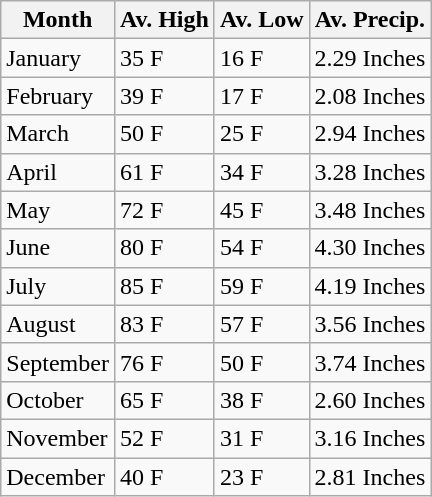<table class="wikitable" border="1">
<tr>
<th>Month</th>
<th>Av. High</th>
<th>Av. Low</th>
<th>Av. Precip.</th>
</tr>
<tr>
<td>January</td>
<td>35 F</td>
<td>16 F</td>
<td>2.29 Inches</td>
</tr>
<tr>
<td>February</td>
<td>39 F</td>
<td>17 F</td>
<td>2.08 Inches</td>
</tr>
<tr>
<td>March</td>
<td>50 F</td>
<td>25 F</td>
<td>2.94 Inches</td>
</tr>
<tr>
<td>April</td>
<td>61 F</td>
<td>34 F</td>
<td>3.28 Inches</td>
</tr>
<tr>
<td>May</td>
<td>72 F</td>
<td>45 F</td>
<td>3.48 Inches</td>
</tr>
<tr>
<td>June</td>
<td>80 F</td>
<td>54 F</td>
<td>4.30 Inches</td>
</tr>
<tr>
<td>July</td>
<td>85 F</td>
<td>59 F</td>
<td>4.19 Inches</td>
</tr>
<tr>
<td>August</td>
<td>83 F</td>
<td>57 F</td>
<td>3.56 Inches</td>
</tr>
<tr>
<td>September</td>
<td>76 F</td>
<td>50 F</td>
<td>3.74 Inches</td>
</tr>
<tr>
<td>October</td>
<td>65 F</td>
<td>38 F</td>
<td>2.60 Inches</td>
</tr>
<tr>
<td>November</td>
<td>52 F</td>
<td>31 F</td>
<td>3.16 Inches</td>
</tr>
<tr>
<td>December</td>
<td>40 F</td>
<td>23 F</td>
<td>2.81 Inches</td>
</tr>
</table>
